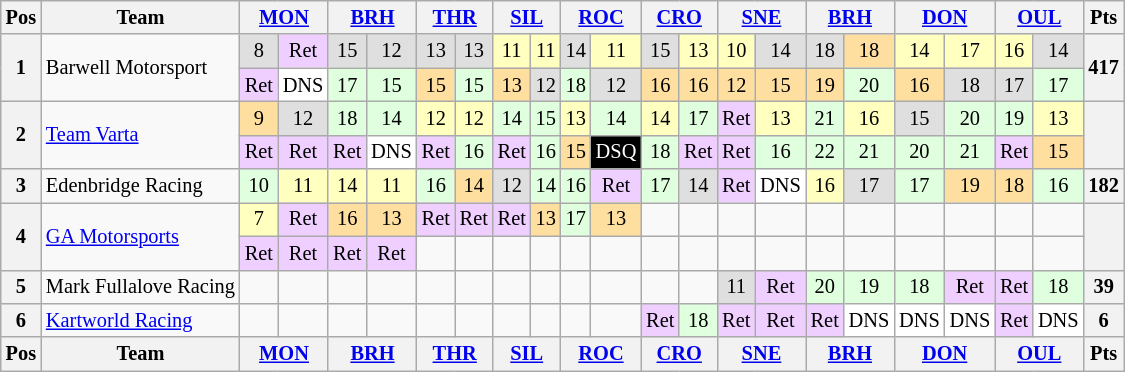<table class="wikitable" style="font-size: 85%; text-align: center;">
<tr valign="top">
<th valign="middle">Pos</th>
<th valign="middle">Team</th>
<th colspan="2"><a href='#'>MON</a></th>
<th colspan="2"><a href='#'>BRH</a></th>
<th colspan="2"><a href='#'>THR</a></th>
<th colspan="2"><a href='#'>SIL</a></th>
<th colspan="2"><a href='#'>ROC</a></th>
<th colspan="2"><a href='#'>CRO</a></th>
<th colspan="2"><a href='#'>SNE</a></th>
<th colspan="2"><a href='#'>BRH</a></th>
<th colspan="2"><a href='#'>DON</a></th>
<th colspan="2"><a href='#'>OUL</a></th>
<th valign=middle>Pts</th>
</tr>
<tr>
<th rowspan=2>1</th>
<td rowspan=2 align=left>Barwell Motorsport</td>
<td style="background:#DFDFDF;">8</td>
<td style="background:#EFCFFF;">Ret</td>
<td style="background:#DFDFDF;">15</td>
<td style="background:#DFDFDF;">12</td>
<td style="background:#DFDFDF;">13</td>
<td style="background:#DFDFDF;">13</td>
<td style="background:#FFFFBF;">11</td>
<td style="background:#FFFFBF;">11</td>
<td style="background:#DFDFDF;">14</td>
<td style="background:#FFFFBF;">11</td>
<td style="background:#DFDFDF;">15</td>
<td style="background:#FFFFBF;">13</td>
<td style="background:#FFFFBF;">10</td>
<td style="background:#DFDFDF;">14</td>
<td style="background:#DFDFDF;">18</td>
<td style="background:#FFDF9F;">18</td>
<td style="background:#FFFFBF;">14</td>
<td style="background:#FFFFBF;">17</td>
<td style="background:#FFFFBF;">16</td>
<td style="background:#DFDFDF;">14</td>
<th rowspan=2>417</th>
</tr>
<tr>
<td style="background:#EFCFFF;">Ret</td>
<td style="background:#FFFFFF;">DNS</td>
<td style="background:#DFFFDF;">17</td>
<td style="background:#DFFFDF;">15</td>
<td style="background:#FFDF9F;">15</td>
<td style="background:#DFFFDF;">15</td>
<td style="background:#FFDF9F;">13</td>
<td style="background:#DFDFDF;">12</td>
<td style="background:#DFFFDF;">18</td>
<td style="background:#DFDFDF;">12</td>
<td style="background:#FFDF9F;">16</td>
<td style="background:#FFDF9F;">16</td>
<td style="background:#FFDF9F;">12</td>
<td style="background:#FFDF9F;">15</td>
<td style="background:#FFDF9F;">19</td>
<td style="background:#DFFFDF;">20</td>
<td style="background:#FFDF9F;">16</td>
<td style="background:#DFDFDF;">18</td>
<td style="background:#DFDFDF;">17</td>
<td style="background:#DFFFDF;">17</td>
</tr>
<tr>
<th rowspan=2>2</th>
<td rowspan=2 align=left><a href='#'>Team Varta</a></td>
<td style="background:#FFDF9F;">9</td>
<td style="background:#DFDFDF;">12</td>
<td style="background:#DFFFDF;">18</td>
<td style="background:#DFFFDF;">14</td>
<td style="background:#FFFFBF;">12</td>
<td style="background:#FFFFBF;">12</td>
<td style="background:#DFFFDF;">14</td>
<td style="background:#DFFFDF;">15</td>
<td style="background:#FFFFBF;">13</td>
<td style="background:#DFFFDF;">14</td>
<td style="background:#FFFFBF;">14</td>
<td style="background:#DFFFDF;">17</td>
<td style="background:#EFCFFF;">Ret</td>
<td style="background:#FFFFBF;">13</td>
<td style="background:#DFFFDF;">21</td>
<td style="background:#FFFFBF;">16</td>
<td style="background:#DFDFDF;">15</td>
<td style="background:#DFFFDF;">20</td>
<td style="background:#DFFFDF;">19</td>
<td style="background:#FFFFBF;">13</td>
<th rowspan=2></th>
</tr>
<tr>
<td style="background:#EFCFFF;">Ret</td>
<td style="background:#EFCFFF;">Ret</td>
<td style="background:#EFCFFF;">Ret</td>
<td style="background:#FFFFFF;">DNS</td>
<td style="background:#EFCFFF;">Ret</td>
<td style="background:#DFFFDF;">16</td>
<td style="background:#EFCFFF;">Ret</td>
<td style="background:#DFFFDF;">16</td>
<td style="background:#FFDF9F;">15</td>
<td style="background:#000000; color:white">DSQ</td>
<td style="background:#DFFFDF;">18</td>
<td style="background:#EFCFFF;">Ret</td>
<td style="background:#EFCFFF;">Ret</td>
<td style="background:#DFFFDF;">16</td>
<td style="background:#DFFFDF;">22</td>
<td style="background:#DFFFDF;">21</td>
<td style="background:#DFFFDF;">20</td>
<td style="background:#DFFFDF;">21</td>
<td style="background:#EFCFFF;">Ret</td>
<td style="background:#FFDF9F;">15</td>
</tr>
<tr>
<th>3</th>
<td align=left>Edenbridge Racing</td>
<td style="background:#DFFFDF;">10</td>
<td style="background:#FFFFBF;">11</td>
<td style="background:#FFFFBF;">14</td>
<td style="background:#FFFFBF;">11</td>
<td style="background:#DFFFDF;">16</td>
<td style="background:#FFDF9F;">14</td>
<td style="background:#DFDFDF;">12</td>
<td style="background:#DFFFDF;">14</td>
<td style="background:#DFFFDF;">16</td>
<td style="background:#EFCFFF;">Ret</td>
<td style="background:#DFFFDF;">17</td>
<td style="background:#DFDFDF;">14</td>
<td style="background:#EFCFFF;">Ret</td>
<td style="background:#FFFFFF;">DNS</td>
<td style="background:#FFFFBF;">16</td>
<td style="background:#DFDFDF;">17</td>
<td style="background:#DFFFDF;">17</td>
<td style="background:#FFDF9F;">19</td>
<td style="background:#FFDF9F;">18</td>
<td style="background:#DFFFDF;">16</td>
<th>182</th>
</tr>
<tr>
<th rowspan=2>4</th>
<td rowspan=2 align=left><a href='#'>GA Motorsports</a></td>
<td style="background:#FFFFBF;">7</td>
<td style="background:#EFCFFF;">Ret</td>
<td style="background:#FFDF9F;">16</td>
<td style="background:#FFDF9F;">13</td>
<td style="background:#EFCFFF;">Ret</td>
<td style="background:#EFCFFF;">Ret</td>
<td style="background:#EFCFFF;">Ret</td>
<td style="background:#FFDF9F;">13</td>
<td style="background:#DFFFDF;">17</td>
<td style="background:#FFDF9F;">13</td>
<td></td>
<td></td>
<td></td>
<td></td>
<td></td>
<td></td>
<td></td>
<td></td>
<td></td>
<td></td>
<th rowspan=2></th>
</tr>
<tr>
<td style="background:#EFCFFF;">Ret</td>
<td style="background:#EFCFFF;">Ret</td>
<td style="background:#EFCFFF;">Ret</td>
<td style="background:#EFCFFF;">Ret</td>
<td></td>
<td></td>
<td></td>
<td></td>
<td></td>
<td></td>
<td></td>
<td></td>
<td></td>
<td></td>
<td></td>
<td></td>
<td></td>
<td></td>
<td></td>
<td></td>
</tr>
<tr>
<th>5</th>
<td align=left nowrap>Mark Fullalove Racing</td>
<td></td>
<td></td>
<td></td>
<td></td>
<td></td>
<td></td>
<td></td>
<td></td>
<td></td>
<td></td>
<td></td>
<td></td>
<td style="background:#DFDFDF;">11</td>
<td style="background:#EFCFFF;">Ret</td>
<td style="background:#DFFFDF;">20</td>
<td style="background:#DFFFDF;">19</td>
<td style="background:#DFFFDF;">18</td>
<td style="background:#EFCFFF;">Ret</td>
<td style="background:#EFCFFF;">Ret</td>
<td style="background:#DFFFDF;">18</td>
<th>39</th>
</tr>
<tr>
<th>6</th>
<td align=left><a href='#'>Kartworld Racing</a></td>
<td></td>
<td></td>
<td></td>
<td></td>
<td></td>
<td></td>
<td></td>
<td></td>
<td></td>
<td></td>
<td style="background:#EFCFFF;">Ret</td>
<td style="background:#DFFFDF;">18</td>
<td style="background:#EFCFFF;">Ret</td>
<td style="background:#EFCFFF;">Ret</td>
<td style="background:#EFCFFF;">Ret</td>
<td style="background:#FFFFFF;">DNS</td>
<td style="background:#FFFFFF;">DNS</td>
<td style="background:#FFFFFF;">DNS</td>
<td style="background:#EFCFFF;">Ret</td>
<td style="background:#FFFFFF;">DNS</td>
<th>6</th>
</tr>
<tr>
<th valign="middle">Pos</th>
<th valign="middle">Team</th>
<th colspan="2"><a href='#'>MON</a></th>
<th colspan="2"><a href='#'>BRH</a></th>
<th colspan="2"><a href='#'>THR</a></th>
<th colspan="2"><a href='#'>SIL</a></th>
<th colspan="2"><a href='#'>ROC</a></th>
<th colspan="2"><a href='#'>CRO</a></th>
<th colspan="2"><a href='#'>SNE</a></th>
<th colspan="2"><a href='#'>BRH</a></th>
<th colspan="2"><a href='#'>DON</a></th>
<th colspan="2"><a href='#'>OUL</a></th>
<th valign=middle>Pts</th>
</tr>
</table>
